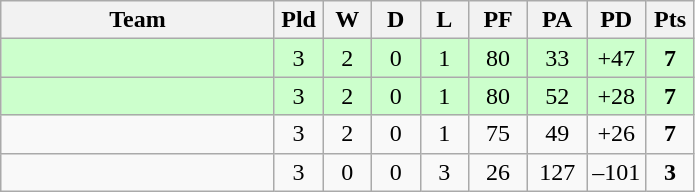<table class="wikitable" style="text-align:center;">
<tr>
<th width=175>Team</th>
<th width=25 abbr="Played">Pld</th>
<th width=25 abbr="Won">W</th>
<th width=25 abbr="Drawn">D</th>
<th width=25 abbr="Lost">L</th>
<th width=32 abbr="Points for">PF</th>
<th width=32 abbr="Points against">PA</th>
<th width=32 abbr="Points difference">PD</th>
<th width=25 abbr="Points">Pts</th>
</tr>
<tr bgcolor=ccffcc>
<td align=left></td>
<td>3</td>
<td>2</td>
<td>0</td>
<td>1</td>
<td>80</td>
<td>33</td>
<td>+47</td>
<td><strong>7</strong></td>
</tr>
<tr bgcolor=ccffcc>
<td align=left></td>
<td>3</td>
<td>2</td>
<td>0</td>
<td>1</td>
<td>80</td>
<td>52</td>
<td>+28</td>
<td><strong>7</strong></td>
</tr>
<tr>
<td align=left></td>
<td>3</td>
<td>2</td>
<td>0</td>
<td>1</td>
<td>75</td>
<td>49</td>
<td>+26</td>
<td><strong>7</strong></td>
</tr>
<tr>
<td align=left></td>
<td>3</td>
<td>0</td>
<td>0</td>
<td>3</td>
<td>26</td>
<td>127</td>
<td>–101</td>
<td><strong>3</strong></td>
</tr>
</table>
